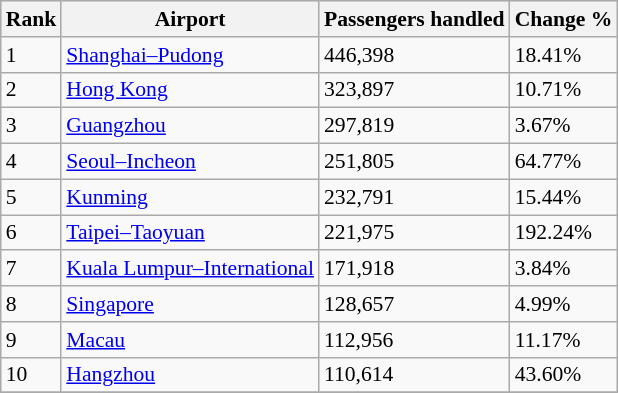<table class="wikitable sortable" style="font-size: 90%" width= align=>
<tr style="background:lightgrey;">
<th>Rank</th>
<th>Airport</th>
<th>Passengers handled</th>
<th>Change %</th>
</tr>
<tr>
<td>1</td>
<td> <a href='#'>Shanghai–Pudong</a></td>
<td>446,398</td>
<td> 18.41%</td>
</tr>
<tr>
<td>2</td>
<td> <a href='#'>Hong Kong</a></td>
<td>323,897</td>
<td> 10.71%</td>
</tr>
<tr>
<td>3</td>
<td> <a href='#'>Guangzhou</a></td>
<td>297,819</td>
<td> 3.67%</td>
</tr>
<tr>
<td>4</td>
<td> <a href='#'>Seoul–Incheon</a></td>
<td>251,805</td>
<td> 64.77%</td>
</tr>
<tr>
<td>5</td>
<td> <a href='#'>Kunming</a></td>
<td>232,791</td>
<td> 15.44%</td>
</tr>
<tr>
<td>6</td>
<td> <a href='#'>Taipei–Taoyuan</a></td>
<td>221,975</td>
<td> 192.24%</td>
</tr>
<tr>
<td>7</td>
<td> <a href='#'>Kuala Lumpur–International</a></td>
<td>171,918</td>
<td> 3.84%</td>
</tr>
<tr>
<td>8</td>
<td> <a href='#'>Singapore</a></td>
<td>128,657</td>
<td> 4.99%</td>
</tr>
<tr>
<td>9</td>
<td> <a href='#'>Macau</a></td>
<td>112,956</td>
<td> 11.17%</td>
</tr>
<tr>
<td>10</td>
<td> <a href='#'>Hangzhou</a></td>
<td>110,614</td>
<td> 43.60%</td>
</tr>
<tr>
</tr>
</table>
